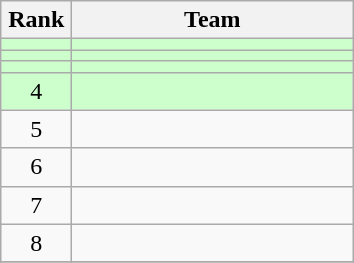<table class="wikitable" style="text-align: center;">
<tr>
<th width=40>Rank</th>
<th width=180>Team</th>
</tr>
<tr bgcolor=#ccffcc>
<td></td>
<td style="text-align:left;"></td>
</tr>
<tr bgcolor=#ccffcc>
<td></td>
<td style="text-align:left;"></td>
</tr>
<tr bgcolor=#ccffcc>
<td></td>
<td style="text-align:left;"></td>
</tr>
<tr bgcolor=#ccffcc>
<td>4</td>
<td style="text-align:left;"></td>
</tr>
<tr>
<td>5</td>
<td style="text-align:left;"></td>
</tr>
<tr>
<td>6</td>
<td style="text-align:left;"></td>
</tr>
<tr>
<td>7</td>
<td style="text-align:left;"></td>
</tr>
<tr>
<td>8</td>
<td style="text-align:left;"></td>
</tr>
<tr align=center>
</tr>
</table>
